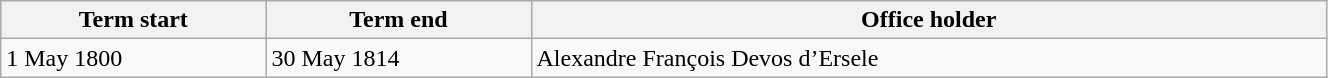<table class="wikitable" style="width: 70%;">
<tr>
<th align="left" style="width: 20%;">Term start</th>
<th align="left" style="width: 20%;">Term end</th>
<th align="left">Office holder</th>
</tr>
<tr valign="top">
<td>1 May 1800</td>
<td>30 May 1814</td>
<td>Alexandre François Devos d’Ersele</td>
</tr>
</table>
